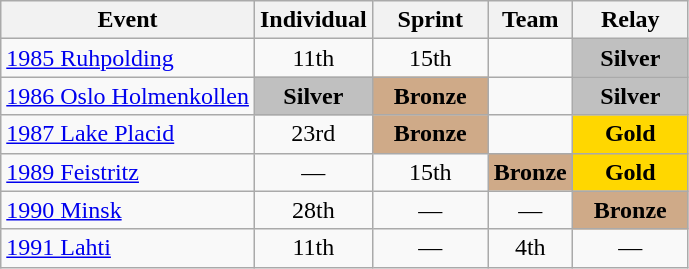<table class="wikitable" style="text-align: center;">
<tr ">
<th>Event</th>
<th style="width:70px;">Individual</th>
<th style="width:70px;">Sprint</th>
<th>Team</th>
<th style="width:70px;">Relay</th>
</tr>
<tr>
<td align=left> <a href='#'>1985 Ruhpolding</a></td>
<td>11th</td>
<td>15th</td>
<td></td>
<td style="background:silver;"><strong>Silver</strong></td>
</tr>
<tr>
<td align=left> <a href='#'>1986 Oslo Holmenkollen</a></td>
<td style="background:silver;"><strong>Silver</strong></td>
<td style="background:#cfaa88;"><strong>Bronze</strong></td>
<td></td>
<td style="background:silver;"><strong>Silver</strong></td>
</tr>
<tr>
<td align=left> <a href='#'>1987 Lake Placid</a></td>
<td>23rd</td>
<td style="background:#cfaa88;"><strong>Bronze</strong></td>
<td></td>
<td style="background:gold;"><strong>Gold</strong></td>
</tr>
<tr>
<td align=left> <a href='#'>1989 Feistritz</a></td>
<td>—</td>
<td>15th</td>
<td style="background:#cfaa88;"><strong>Bronze</strong></td>
<td style="background:gold;"><strong>Gold</strong></td>
</tr>
<tr>
<td align=left> <a href='#'>1990 Minsk</a></td>
<td>28th</td>
<td>—</td>
<td>—</td>
<td style="background:#cfaa88;"><strong>Bronze</strong></td>
</tr>
<tr>
<td align=left> <a href='#'>1991 Lahti</a></td>
<td>11th</td>
<td>—</td>
<td>4th</td>
<td>—</td>
</tr>
</table>
